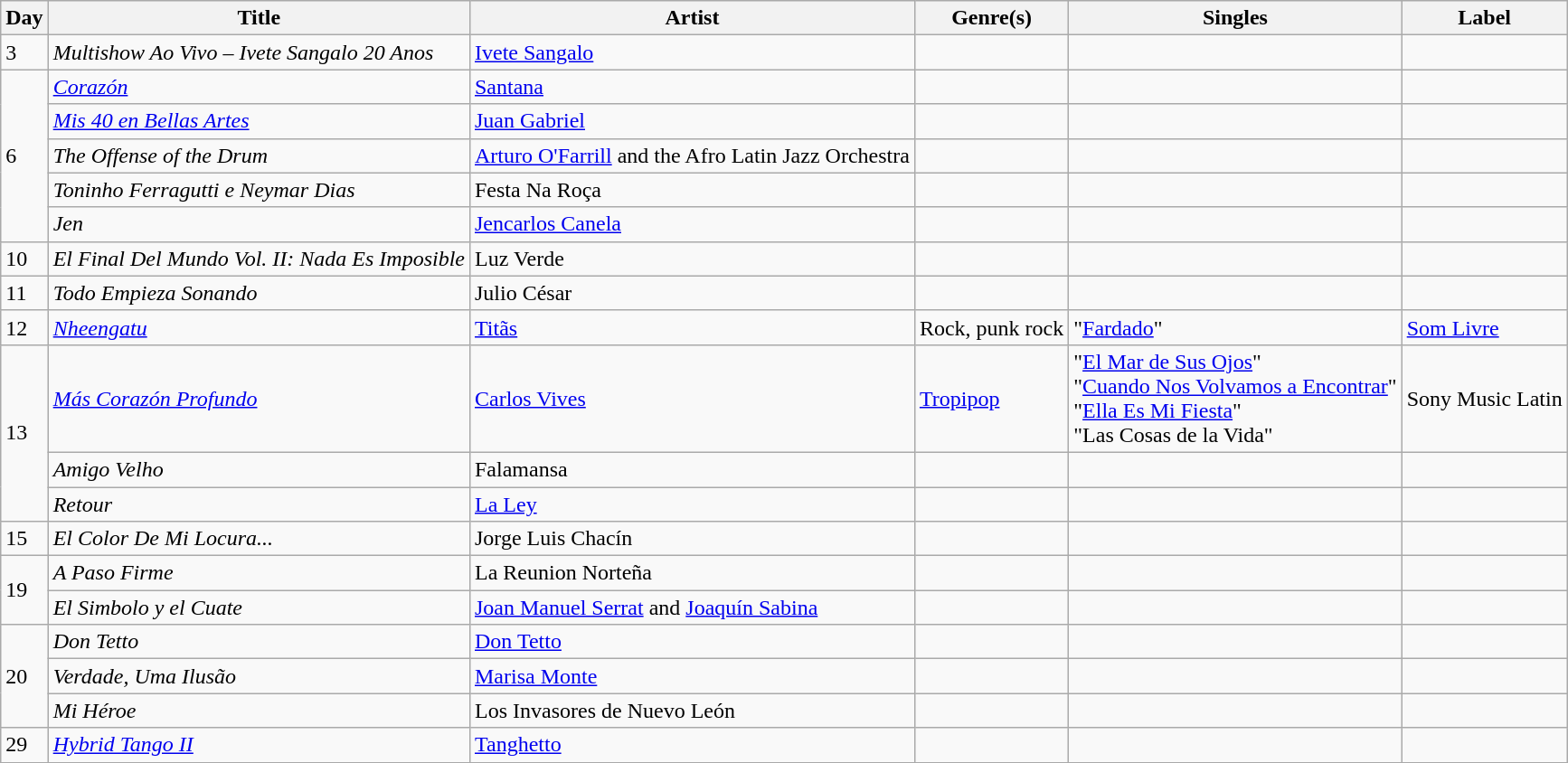<table class="wikitable sortable" style="text-align: left;">
<tr>
<th>Day</th>
<th>Title</th>
<th>Artist</th>
<th>Genre(s)</th>
<th>Singles</th>
<th>Label</th>
</tr>
<tr>
<td>3</td>
<td><em>Multishow Ao Vivo – Ivete Sangalo 20 Anos</em></td>
<td><a href='#'>Ivete Sangalo</a></td>
<td></td>
<td></td>
<td></td>
</tr>
<tr>
<td rowspan="5">6</td>
<td><em><a href='#'>Corazón</a></em></td>
<td><a href='#'>Santana</a></td>
<td></td>
<td></td>
<td></td>
</tr>
<tr>
<td><em><a href='#'>Mis 40 en Bellas Artes</a></em></td>
<td><a href='#'>Juan Gabriel</a></td>
<td></td>
<td></td>
<td></td>
</tr>
<tr>
<td><em>The Offense of the Drum</em></td>
<td><a href='#'>Arturo O'Farrill</a> and the Afro Latin Jazz Orchestra</td>
<td></td>
<td></td>
<td></td>
</tr>
<tr>
<td><em>Toninho Ferragutti e Neymar Dias</em></td>
<td>Festa Na Roça</td>
<td></td>
<td></td>
<td></td>
</tr>
<tr>
<td><em>Jen</em></td>
<td><a href='#'>Jencarlos Canela</a></td>
<td></td>
<td></td>
<td></td>
</tr>
<tr>
<td>10</td>
<td><em>El Final Del Mundo Vol. II: Nada Es Imposible</em></td>
<td>Luz Verde</td>
<td></td>
<td></td>
<td></td>
</tr>
<tr>
<td>11</td>
<td><em>Todo Empieza Sonando</em></td>
<td>Julio César</td>
<td></td>
<td></td>
<td></td>
</tr>
<tr>
<td>12</td>
<td><em><a href='#'>Nheengatu</a></em></td>
<td><a href='#'>Titãs</a></td>
<td>Rock, punk rock</td>
<td>"<a href='#'>Fardado</a>"</td>
<td><a href='#'>Som Livre</a></td>
</tr>
<tr>
<td rowspan="3">13</td>
<td><em><a href='#'>Más Corazón Profundo</a></em></td>
<td><a href='#'>Carlos Vives</a></td>
<td><a href='#'>Tropipop</a></td>
<td>"<a href='#'>El Mar de Sus Ojos</a>"<br>"<a href='#'>Cuando Nos Volvamos a Encontrar</a>"<br>"<a href='#'>Ella Es Mi Fiesta</a>"<br>"Las Cosas de la Vida"</td>
<td>Sony Music Latin</td>
</tr>
<tr>
<td><em> Amigo Velho</em></td>
<td>Falamansa</td>
<td></td>
<td></td>
<td></td>
</tr>
<tr>
<td><em> Retour</em></td>
<td><a href='#'>La Ley</a></td>
<td></td>
<td></td>
<td></td>
</tr>
<tr>
<td>15</td>
<td><em>El Color De Mi Locura...</em></td>
<td>Jorge Luis Chacín</td>
<td></td>
<td></td>
<td></td>
</tr>
<tr>
<td rowspan="2">19</td>
<td><em>A Paso Firme</em></td>
<td>La Reunion Norteña</td>
<td></td>
<td></td>
<td></td>
</tr>
<tr>
<td><em>El Simbolo y el Cuate</em></td>
<td><a href='#'>Joan Manuel Serrat</a> and <a href='#'>Joaquín Sabina</a></td>
<td></td>
<td></td>
<td></td>
</tr>
<tr>
<td rowspan="3">20</td>
<td><em>Don Tetto</em></td>
<td><a href='#'>Don Tetto</a></td>
<td></td>
<td></td>
<td></td>
</tr>
<tr>
<td><em>Verdade, Uma Ilusão</em></td>
<td><a href='#'>Marisa Monte</a></td>
<td></td>
<td></td>
<td></td>
</tr>
<tr>
<td><em>Mi Héroe</em></td>
<td>Los Invasores de Nuevo León</td>
<td></td>
<td></td>
<td></td>
</tr>
<tr>
<td>29</td>
<td><em><a href='#'>Hybrid Tango II</a></em></td>
<td><a href='#'>Tanghetto</a></td>
<td></td>
<td></td>
<td></td>
</tr>
<tr>
</tr>
</table>
